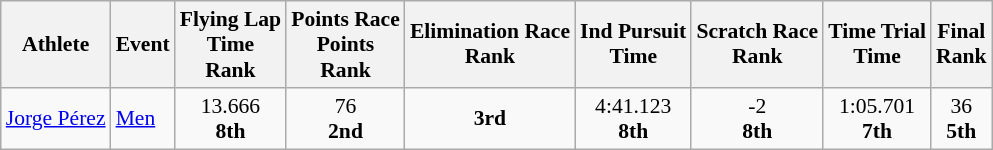<table class="wikitable" border="1" style="font-size:90%">
<tr>
<th>Athlete</th>
<th>Event</th>
<th>Flying Lap<br>Time<br>Rank</th>
<th>Points Race<br>Points<br>Rank</th>
<th>Elimination Race<br>Rank</th>
<th>Ind Pursuit<br>Time</th>
<th>Scratch Race<br>Rank</th>
<th>Time Trial<br>Time</th>
<th>Final<br>Rank</th>
</tr>
<tr>
<td><a href='#'>Jorge Pérez</a></td>
<td><a href='#'>Men</a></td>
<td align=center>13.666<br><strong>8th</strong></td>
<td align=center>76<br><strong>2nd</strong></td>
<td align=center><strong>3rd</strong></td>
<td align=center>4:41.123<br><strong>8th</strong></td>
<td align=center>-2<br><strong>8th</strong></td>
<td align=center>1:05.701<br><strong>7th</strong></td>
<td align=center>36<br><strong>5th</strong></td>
</tr>
</table>
